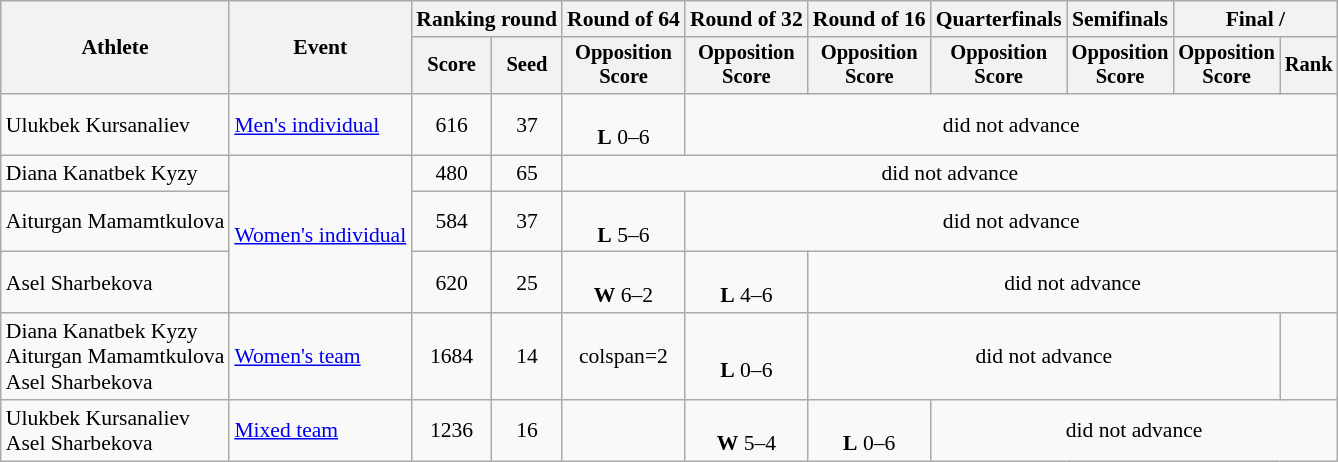<table class="wikitable" style="font-size:90%; text-align:center;">
<tr>
<th rowspan="2">Athlete</th>
<th rowspan="2">Event</th>
<th colspan="2">Ranking round</th>
<th>Round of 64</th>
<th>Round of 32</th>
<th>Round of 16</th>
<th>Quarterfinals</th>
<th>Semifinals</th>
<th colspan=2>Final / </th>
</tr>
<tr style=font-size:95%>
<th>Score</th>
<th>Seed</th>
<th>Opposition<br>Score</th>
<th>Opposition<br>Score</th>
<th>Opposition<br>Score</th>
<th>Opposition<br>Score</th>
<th>Opposition<br>Score</th>
<th>Opposition<br>Score</th>
<th>Rank</th>
</tr>
<tr>
<td align=left>Ulukbek Kursanaliev</td>
<td align=left><a href='#'>Men's individual</a></td>
<td>616</td>
<td>37</td>
<td><br><strong>L</strong> 0–6</td>
<td colspan=6>did not advance</td>
</tr>
<tr>
<td align=left>Diana Kanatbek Kyzy</td>
<td align=left rowspan=3><a href='#'>Women's individual</a></td>
<td>480</td>
<td>65</td>
<td colspan=7>did not advance</td>
</tr>
<tr>
<td align=left>Aiturgan Mamamtkulova</td>
<td>584</td>
<td>37</td>
<td><br><strong>L</strong> 5–6</td>
<td colspan=6>did not advance</td>
</tr>
<tr>
<td align=left>Asel Sharbekova</td>
<td>620</td>
<td>25</td>
<td><br><strong>W</strong> 6–2</td>
<td><br><strong>L</strong> 4–6</td>
<td colspan=5>did not advance</td>
</tr>
<tr>
<td align=left>Diana Kanatbek Kyzy<br>Aiturgan Mamamtkulova<br>Asel Sharbekova</td>
<td align=left><a href='#'>Women's team</a></td>
<td>1684</td>
<td>14</td>
<td>colspan=2</td>
<td><br><strong>L</strong> 0–6</td>
<td colspan=4>did not advance</td>
</tr>
<tr>
<td align=left>Ulukbek Kursanaliev<br>Asel Sharbekova</td>
<td align=left><a href='#'>Mixed team</a></td>
<td>1236</td>
<td>16</td>
<td></td>
<td><br><strong>W</strong> 5–4</td>
<td><br><strong>L</strong> 0–6</td>
<td colspan=4>did not advance</td>
</tr>
</table>
